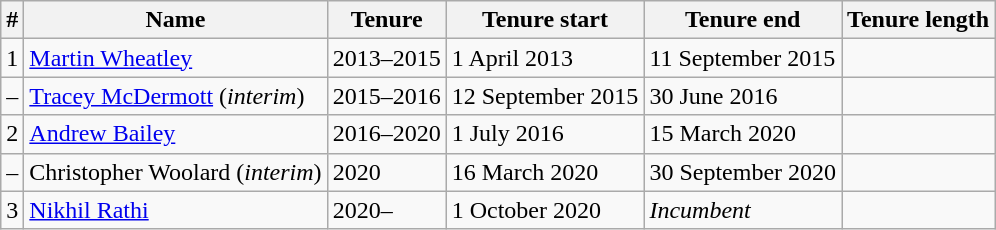<table class="wikitable">
<tr>
<th>#</th>
<th>Name</th>
<th>Tenure</th>
<th>Tenure start</th>
<th>Tenure end</th>
<th>Tenure length</th>
</tr>
<tr>
<td>1</td>
<td><a href='#'>Martin Wheatley</a></td>
<td>2013–2015</td>
<td>1 April 2013</td>
<td>11 September 2015</td>
<td></td>
</tr>
<tr>
<td>–</td>
<td><a href='#'>Tracey McDermott</a> (<em>interim</em>)</td>
<td>2015–2016</td>
<td>12 September 2015</td>
<td>30 June 2016</td>
<td></td>
</tr>
<tr>
<td>2</td>
<td><a href='#'>Andrew Bailey</a></td>
<td>2016–2020</td>
<td>1 July 2016</td>
<td>15 March 2020</td>
<td></td>
</tr>
<tr>
<td>–</td>
<td>Christopher Woolard (<em>interim</em>)</td>
<td>2020</td>
<td>16 March 2020</td>
<td>30 September 2020</td>
<td></td>
</tr>
<tr>
<td>3</td>
<td><a href='#'>Nikhil Rathi</a></td>
<td>2020–</td>
<td>1 October 2020</td>
<td><em>Incumbent</em></td>
<td></td>
</tr>
</table>
